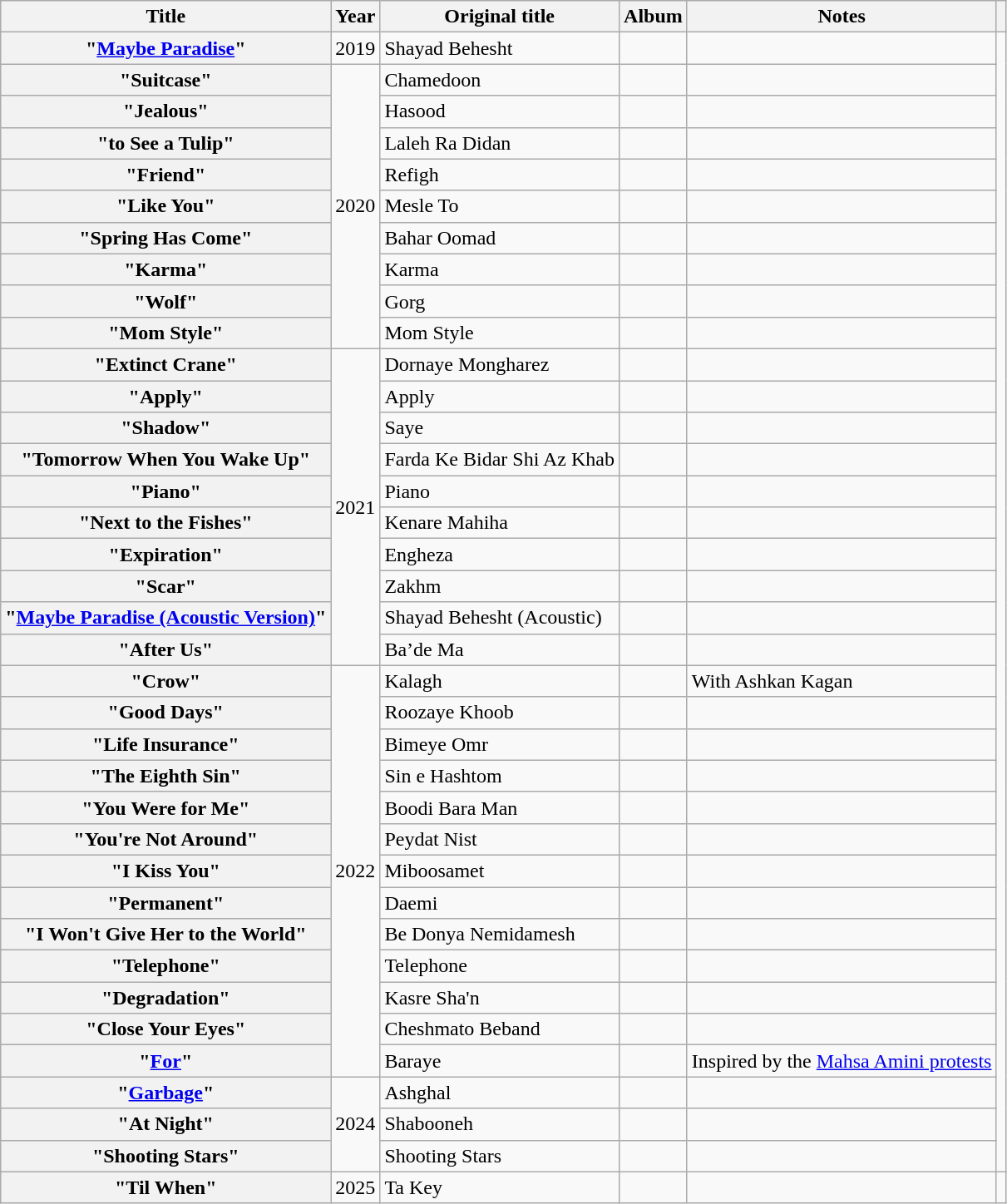<table class="wikitable sortable plainrowheaders">
<tr>
<th scope="col">Title</th>
<th scope="col">Year</th>
<th scope="col" colspan="1">Original title</th>
<th scope="col">Album</th>
<th scope="col">Notes</th>
<th scope="col"></th>
</tr>
<tr>
<th scope="row">"<a href='#'>Maybe Paradise</a>"</th>
<td>2019</td>
<td>Shayad Behesht</td>
<td></td>
<td></td>
<td rowspan="36"></td>
</tr>
<tr>
<th scope="row">"Suitcase"</th>
<td rowspan="9">2020</td>
<td>Chamedoon</td>
<td></td>
<td></td>
</tr>
<tr>
<th scope="row">"Jealous"</th>
<td>Hasood</td>
<td></td>
<td></td>
</tr>
<tr>
<th scope="row">"to See a Tulip"</th>
<td>Laleh Ra Didan</td>
<td></td>
<td></td>
</tr>
<tr>
<th scope="row">"Friend"</th>
<td>Refigh</td>
<td></td>
<td></td>
</tr>
<tr>
<th scope="row">"Like You"</th>
<td>Mesle To</td>
<td></td>
<td></td>
</tr>
<tr>
<th scope="row">"Spring Has Come"</th>
<td>Bahar Oomad</td>
<td></td>
<td></td>
</tr>
<tr>
<th scope="row">"Karma"</th>
<td>Karma</td>
<td></td>
<td></td>
</tr>
<tr>
<th scope="row">"Wolf"</th>
<td>Gorg</td>
<td></td>
<td></td>
</tr>
<tr>
<th scope="row">"Mom Style"</th>
<td>Mom Style</td>
<td></td>
<td></td>
</tr>
<tr>
<th scope="row">"Extinct Crane"</th>
<td rowspan="10">2021</td>
<td>Dornaye Mongharez</td>
<td></td>
<td></td>
</tr>
<tr>
<th scope="row">"Apply"</th>
<td>Apply</td>
<td></td>
<td></td>
</tr>
<tr>
<th scope="row">"Shadow"</th>
<td>Saye</td>
<td></td>
<td></td>
</tr>
<tr>
<th scope="row">"Tomorrow When You Wake Up"</th>
<td>Farda Ke Bidar Shi Az Khab</td>
<td></td>
<td></td>
</tr>
<tr>
<th scope="row">"Piano"</th>
<td>Piano</td>
<td></td>
<td></td>
</tr>
<tr>
<th scope="row">"Next to the Fishes"</th>
<td>Kenare Mahiha</td>
<td></td>
<td></td>
</tr>
<tr>
<th scope="row">"Expiration"</th>
<td>Engheza</td>
<td></td>
<td></td>
</tr>
<tr>
<th scope="row">"Scar"</th>
<td>Zakhm</td>
<td></td>
<td></td>
</tr>
<tr>
<th scope="row">"<a href='#'>Maybe Paradise (Acoustic Version)</a>"</th>
<td>Shayad Behesht (Acoustic)</td>
<td></td>
<td></td>
</tr>
<tr>
<th scope="row">"After Us"</th>
<td>Ba’de Ma</td>
<td></td>
<td></td>
</tr>
<tr>
<th scope="row">"Crow"</th>
<td rowspan="13">2022</td>
<td>Kalagh</td>
<td></td>
<td>With Ashkan Kagan</td>
</tr>
<tr>
<th scope="row">"Good Days"</th>
<td>Roozaye Khoob</td>
<td></td>
<td></td>
</tr>
<tr>
<th scope="row">"Life Insurance"</th>
<td>Bimeye Omr</td>
<td></td>
<td></td>
</tr>
<tr>
<th scope="row">"The Eighth Sin"</th>
<td>Sin e Hashtom</td>
<td></td>
<td></td>
</tr>
<tr>
<th scope="row">"You Were for Me"</th>
<td>Boodi Bara Man</td>
<td></td>
<td></td>
</tr>
<tr>
<th scope="row">"You're Not Around"</th>
<td>Peydat Nist</td>
<td></td>
<td></td>
</tr>
<tr>
<th scope="row">"I Kiss You"</th>
<td>Miboosamet</td>
<td></td>
<td></td>
</tr>
<tr>
<th scope="row">"Permanent"</th>
<td>Daemi</td>
<td></td>
<td></td>
</tr>
<tr>
<th scope="row">"I Won't Give Her to the World"</th>
<td>Be Donya Nemidamesh</td>
<td></td>
<td></td>
</tr>
<tr>
<th scope="row">"Telephone"</th>
<td>Telephone</td>
<td></td>
<td></td>
</tr>
<tr>
<th scope="row">"Degradation"</th>
<td>Kasre Sha'n</td>
<td></td>
<td></td>
</tr>
<tr>
<th scope="row">"Close Your Eyes"</th>
<td>Cheshmato Beband</td>
<td></td>
<td></td>
</tr>
<tr>
<th scope="row">"<a href='#'>For</a>"</th>
<td>Baraye</td>
<td></td>
<td>Inspired by the <a href='#'>Mahsa Amini protests</a></td>
</tr>
<tr>
<th scope="row">"<a href='#'>Garbage</a>"</th>
<td rowspan="3">2024</td>
<td>Ashghal</td>
<td></td>
<td></td>
</tr>
<tr>
<th scope="row">"At Night"</th>
<td>Shabooneh</td>
<td></td>
<td></td>
</tr>
<tr>
<th scope="row">"Shooting Stars"</th>
<td>Shooting Stars</td>
<td></td>
<td></td>
</tr>
<tr>
<th scope="row">"Til When"</th>
<td>2025</td>
<td>Ta Key</td>
<td></td>
<td></td>
<td></td>
</tr>
</table>
